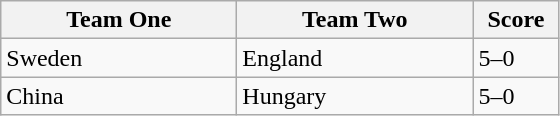<table class="wikitable">
<tr>
<th width=150>Team One</th>
<th width=150>Team Two</th>
<th width=50>Score</th>
</tr>
<tr>
<td>Sweden</td>
<td>England</td>
<td>5–0</td>
</tr>
<tr>
<td>China</td>
<td>Hungary</td>
<td>5–0</td>
</tr>
</table>
